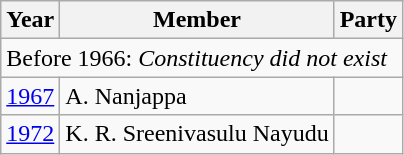<table class="wikitable sortable">
<tr>
<th>Year</th>
<th>Member</th>
<th colspan=2>Party</th>
</tr>
<tr>
<td colspan=4>Before 1966: <em>Constituency did not exist</em></td>
</tr>
<tr>
<td><a href='#'>1967</a></td>
<td>A. Nanjappa</td>
<td></td>
</tr>
<tr>
<td><a href='#'>1972</a></td>
<td>K. R. Sreenivasulu Nayudu</td>
</tr>
</table>
